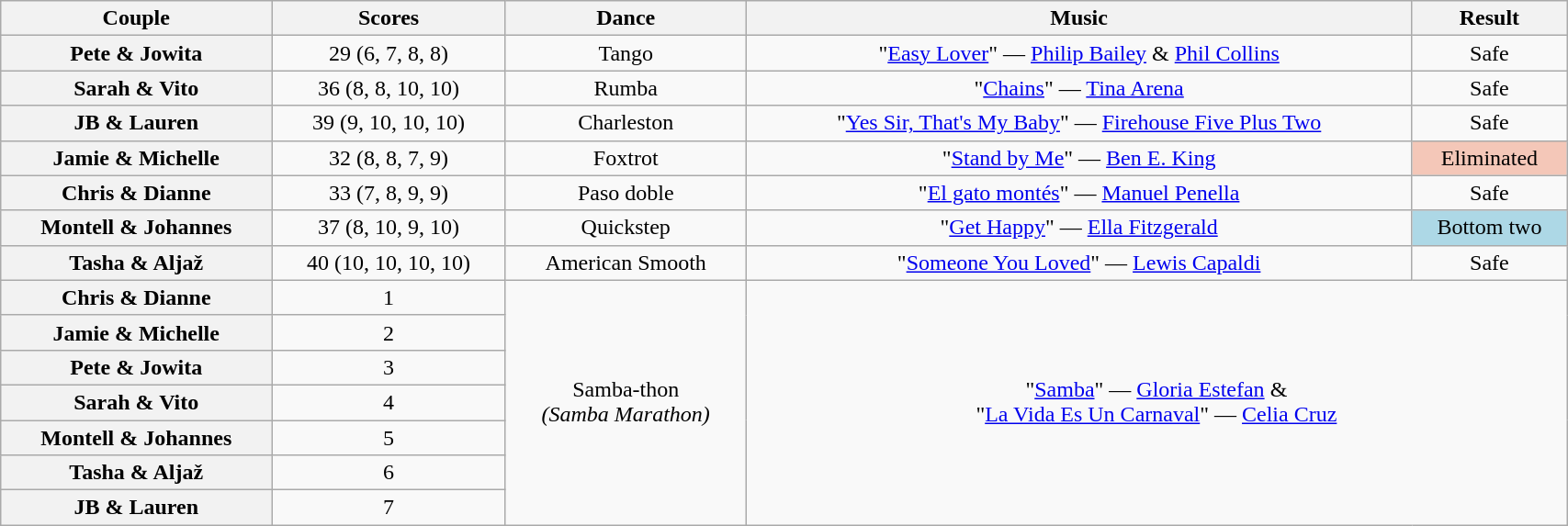<table class="wikitable sortable" style="text-align:center; width:90%">
<tr>
<th scope="col">Couple</th>
<th scope="col">Scores</th>
<th scope="col" class="unsortable">Dance</th>
<th scope="col" class="unsortable">Music</th>
<th scope="col" class="unsortable">Result</th>
</tr>
<tr>
<th scope="row">Pete & Jowita</th>
<td>29 (6, 7, 8, 8)</td>
<td>Tango</td>
<td>"<a href='#'>Easy Lover</a>" — <a href='#'>Philip Bailey</a> & <a href='#'>Phil Collins</a></td>
<td>Safe</td>
</tr>
<tr>
<th scope="row">Sarah & Vito</th>
<td>36 (8, 8, 10, 10)</td>
<td>Rumba</td>
<td>"<a href='#'>Chains</a>" — <a href='#'>Tina Arena</a></td>
<td>Safe</td>
</tr>
<tr>
<th scope="row">JB & Lauren</th>
<td>39 (9, 10, 10, 10)</td>
<td>Charleston</td>
<td>"<a href='#'>Yes Sir, That's My Baby</a>" — <a href='#'>Firehouse Five Plus Two</a></td>
<td>Safe</td>
</tr>
<tr>
<th scope="row">Jamie & Michelle</th>
<td>32 (8, 8, 7, 9)</td>
<td>Foxtrot</td>
<td>"<a href='#'>Stand by Me</a>" — <a href='#'>Ben E. King</a></td>
<td bgcolor=#f4c7b8>Eliminated</td>
</tr>
<tr>
<th scope="row">Chris & Dianne</th>
<td>33 (7, 8, 9, 9)</td>
<td>Paso doble</td>
<td>"<a href='#'>El gato montés</a>" — <a href='#'>Manuel Penella</a></td>
<td>Safe</td>
</tr>
<tr>
<th scope="row">Montell & Johannes</th>
<td>37 (8, 10, 9, 10)</td>
<td>Quickstep</td>
<td>"<a href='#'>Get Happy</a>" — <a href='#'>Ella Fitzgerald</a></td>
<td bgcolor=lightblue>Bottom two</td>
</tr>
<tr>
<th scope="row">Tasha & Aljaž</th>
<td>40 (10, 10, 10, 10)</td>
<td>American Smooth</td>
<td>"<a href='#'>Someone You Loved</a>" — <a href='#'>Lewis Capaldi</a></td>
<td>Safe</td>
</tr>
<tr>
<th scope="row">Chris & Dianne</th>
<td>1</td>
<td rowspan="7">Samba-thon<br><em>(Samba Marathon)</em></td>
<td colspan="2" rowspan="7">"<a href='#'>Samba</a>" — <a href='#'>Gloria Estefan</a> &<br>"<a href='#'>La Vida Es Un Carnaval</a>" — <a href='#'>Celia Cruz</a></td>
</tr>
<tr>
<th scope="row">Jamie & Michelle</th>
<td>2</td>
</tr>
<tr>
<th scope="row">Pete & Jowita</th>
<td>3</td>
</tr>
<tr>
<th scope="row">Sarah & Vito</th>
<td>4</td>
</tr>
<tr>
<th scope="row">Montell & Johannes</th>
<td>5</td>
</tr>
<tr>
<th scope="row">Tasha & Aljaž</th>
<td>6</td>
</tr>
<tr>
<th scope="row">JB & Lauren</th>
<td>7</td>
</tr>
</table>
